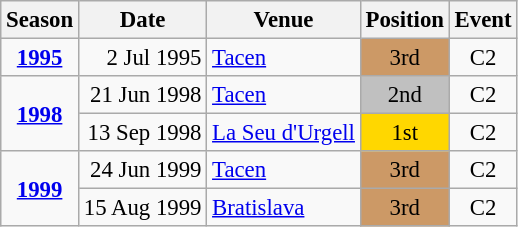<table class="wikitable" style="text-align:center; font-size:95%;">
<tr>
<th>Season</th>
<th>Date</th>
<th>Venue</th>
<th>Position</th>
<th>Event</th>
</tr>
<tr>
<td><strong><a href='#'>1995</a></strong></td>
<td align=right>2 Jul 1995</td>
<td align=left><a href='#'>Tacen</a></td>
<td bgcolor=cc9966>3rd</td>
<td>C2</td>
</tr>
<tr>
<td rowspan=2><strong><a href='#'>1998</a></strong></td>
<td align=right>21 Jun 1998</td>
<td align=left><a href='#'>Tacen</a></td>
<td bgcolor=silver>2nd</td>
<td>C2</td>
</tr>
<tr>
<td align=right>13 Sep 1998</td>
<td align=left><a href='#'>La Seu d'Urgell</a></td>
<td bgcolor=gold>1st</td>
<td>C2</td>
</tr>
<tr>
<td rowspan=2><strong><a href='#'>1999</a></strong></td>
<td align=right>24 Jun 1999</td>
<td align=left><a href='#'>Tacen</a></td>
<td bgcolor=cc9966>3rd</td>
<td>C2</td>
</tr>
<tr>
<td align=right>15 Aug 1999</td>
<td align=left><a href='#'>Bratislava</a></td>
<td bgcolor=cc9966>3rd</td>
<td>C2</td>
</tr>
</table>
